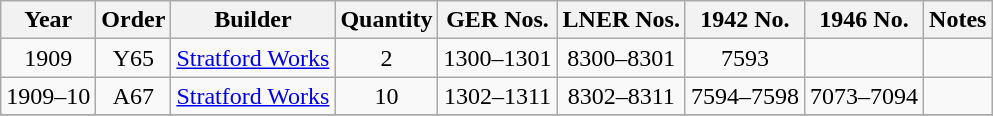<table class=wikitable style=text-align:center>
<tr>
<th>Year</th>
<th>Order</th>
<th>Builder</th>
<th>Quantity</th>
<th>GER Nos.</th>
<th>LNER Nos.</th>
<th>1942 No.</th>
<th>1946 No.</th>
<th>Notes</th>
</tr>
<tr>
<td>1909</td>
<td>Y65</td>
<td><a href='#'>Stratford Works</a></td>
<td>2</td>
<td>1300–1301</td>
<td>8300–8301</td>
<td>7593</td>
<td></td>
</tr>
<tr>
<td>1909–10</td>
<td>A67</td>
<td><a href='#'>Stratford Works</a></td>
<td>10</td>
<td>1302–1311</td>
<td>8302–8311</td>
<td>7594–7598</td>
<td>7073–7094</td>
<td></td>
</tr>
<tr>
</tr>
</table>
